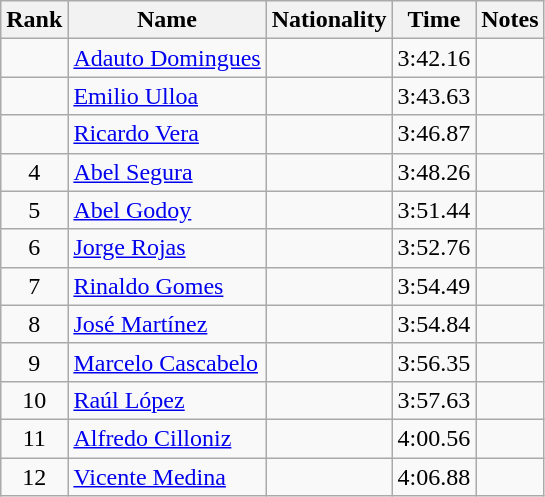<table class="wikitable sortable" style="text-align:center">
<tr>
<th>Rank</th>
<th>Name</th>
<th>Nationality</th>
<th>Time</th>
<th>Notes</th>
</tr>
<tr>
<td></td>
<td align=left><a href='#'>Adauto Domingues</a></td>
<td align=left></td>
<td>3:42.16</td>
<td></td>
</tr>
<tr>
<td></td>
<td align=left><a href='#'>Emilio Ulloa</a></td>
<td align=left></td>
<td>3:43.63</td>
<td></td>
</tr>
<tr>
<td></td>
<td align=left><a href='#'>Ricardo Vera</a></td>
<td align=left></td>
<td>3:46.87</td>
<td></td>
</tr>
<tr>
<td>4</td>
<td align=left><a href='#'>Abel Segura</a></td>
<td align=left></td>
<td>3:48.26</td>
<td></td>
</tr>
<tr>
<td>5</td>
<td align=left><a href='#'>Abel Godoy</a></td>
<td align=left></td>
<td>3:51.44</td>
<td></td>
</tr>
<tr>
<td>6</td>
<td align=left><a href='#'>Jorge Rojas</a></td>
<td align=left></td>
<td>3:52.76</td>
<td></td>
</tr>
<tr>
<td>7</td>
<td align=left><a href='#'>Rinaldo Gomes</a></td>
<td align=left></td>
<td>3:54.49</td>
<td></td>
</tr>
<tr>
<td>8</td>
<td align=left><a href='#'>José Martínez</a></td>
<td align=left></td>
<td>3:54.84</td>
<td></td>
</tr>
<tr>
<td>9</td>
<td align=left><a href='#'>Marcelo Cascabelo</a></td>
<td align=left></td>
<td>3:56.35</td>
<td></td>
</tr>
<tr>
<td>10</td>
<td align=left><a href='#'>Raúl López</a></td>
<td align=left></td>
<td>3:57.63</td>
<td></td>
</tr>
<tr>
<td>11</td>
<td align=left><a href='#'>Alfredo Cilloniz</a></td>
<td align=left></td>
<td>4:00.56</td>
<td></td>
</tr>
<tr>
<td>12</td>
<td align=left><a href='#'>Vicente Medina</a></td>
<td align=left></td>
<td>4:06.88</td>
<td></td>
</tr>
</table>
